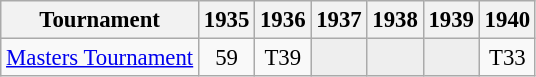<table class="wikitable" style="font-size:95%;text-align:center;">
<tr>
<th>Tournament</th>
<th>1935</th>
<th>1936</th>
<th>1937</th>
<th>1938</th>
<th>1939</th>
<th>1940</th>
</tr>
<tr>
<td align=left><a href='#'>Masters Tournament</a></td>
<td>59</td>
<td>T39</td>
<td style="background:#eeeeee;"></td>
<td style="background:#eeeeee;"></td>
<td style="background:#eeeeee;"></td>
<td>T33</td>
</tr>
</table>
